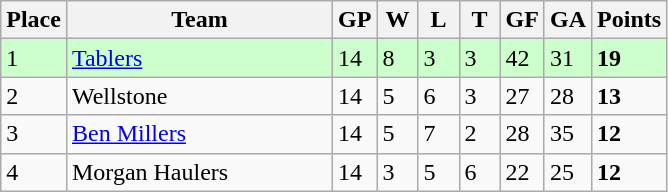<table class="wikitable">
<tr>
<th>Place</th>
<th width="170">Team</th>
<th width="20">GP</th>
<th width="20">W</th>
<th width="20">L</th>
<th width="20">T</th>
<th width="20">GF</th>
<th width="20">GA</th>
<th>Points</th>
</tr>
<tr bgcolor=#ccffcc>
<td>1</td>
<td><a href='#'>Tablers</a></td>
<td>14</td>
<td>8</td>
<td>3</td>
<td>3</td>
<td>42</td>
<td>31</td>
<td><strong>19</strong></td>
</tr>
<tr>
<td>2</td>
<td>Wellstone</td>
<td>14</td>
<td>5</td>
<td>6</td>
<td>3</td>
<td>27</td>
<td>28</td>
<td><strong>13</strong></td>
</tr>
<tr>
<td>3</td>
<td><a href='#'>Ben Millers</a></td>
<td>14</td>
<td>5</td>
<td>7</td>
<td>2</td>
<td>28</td>
<td>35</td>
<td><strong>12</strong></td>
</tr>
<tr>
<td>4</td>
<td>Morgan Haulers</td>
<td>14</td>
<td>3</td>
<td>5</td>
<td>6</td>
<td>22</td>
<td>25</td>
<td><strong>12</strong></td>
</tr>
</table>
